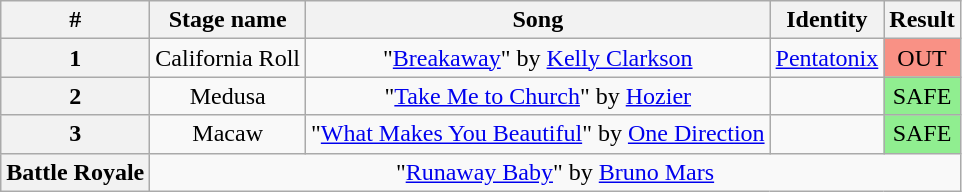<table class="wikitable plainrowheaders" style="text-align: center;">
<tr>
<th>#</th>
<th>Stage name</th>
<th>Song</th>
<th>Identity</th>
<th>Result</th>
</tr>
<tr>
<th>1</th>
<td>California Roll</td>
<td>"<a href='#'>Breakaway</a>" by <a href='#'>Kelly Clarkson</a></td>
<td><a href='#'>Pentatonix</a></td>
<td bgcolor=#F99185>OUT</td>
</tr>
<tr>
<th>2</th>
<td>Medusa</td>
<td>"<a href='#'>Take Me to Church</a>" by <a href='#'>Hozier</a></td>
<td></td>
<td bgcolor=lightgreen>SAFE</td>
</tr>
<tr>
<th>3</th>
<td>Macaw</td>
<td>"<a href='#'>What Makes You Beautiful</a>" by <a href='#'>One Direction</a></td>
<td></td>
<td bgcolor=lightgreen>SAFE</td>
</tr>
<tr>
<th>Battle Royale</th>
<td colspan=4>"<a href='#'>Runaway Baby</a>" by <a href='#'>Bruno Mars</a></td>
</tr>
</table>
